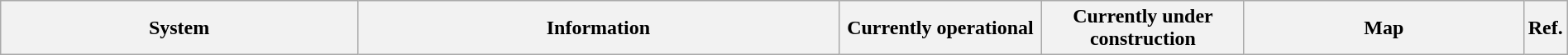<table class="wikitable" style="width:100%">
<tr>
<th style="width:23%">System</th>
<th style="width:31%" colspan=2>Information</th>
<th style="width:13%">Currently operational</th>
<th style="width:13%">Currently under construction</th>
<th style="width:18%">Map</th>
<th style="width:2%">Ref.<br>
</th>
</tr>
</table>
